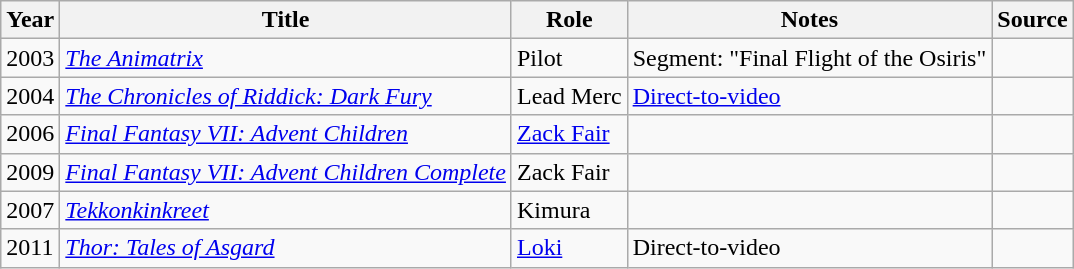<table class="wikitable sortable plainrowheaders">
<tr>
<th>Year</th>
<th>Title</th>
<th>Role</th>
<th class="unsortable">Notes</th>
<th class="unsortable">Source</th>
</tr>
<tr>
<td>2003</td>
<td><em><a href='#'>The Animatrix</a></em></td>
<td>Pilot</td>
<td>Segment: "Final Flight of the Osiris"</td>
<td></td>
</tr>
<tr>
<td>2004</td>
<td><em><a href='#'>The Chronicles of Riddick: Dark Fury</a></em></td>
<td>Lead Merc</td>
<td><a href='#'>Direct-to-video</a></td>
<td></td>
</tr>
<tr>
<td>2006</td>
<td><em><a href='#'>Final Fantasy VII: Advent Children</a></em></td>
<td><a href='#'>Zack Fair</a></td>
<td></td>
<td></td>
</tr>
<tr>
<td>2009</td>
<td><em><a href='#'>Final Fantasy VII: Advent Children Complete</a></em></td>
<td>Zack Fair</td>
<td></td>
<td></td>
</tr>
<tr>
<td>2007</td>
<td><em><a href='#'>Tekkonkinkreet</a></em></td>
<td>Kimura</td>
<td></td>
<td></td>
</tr>
<tr>
<td>2011</td>
<td><em><a href='#'>Thor: Tales of Asgard</a></em></td>
<td><a href='#'>Loki</a></td>
<td>Direct-to-video</td>
<td></td>
</tr>
</table>
